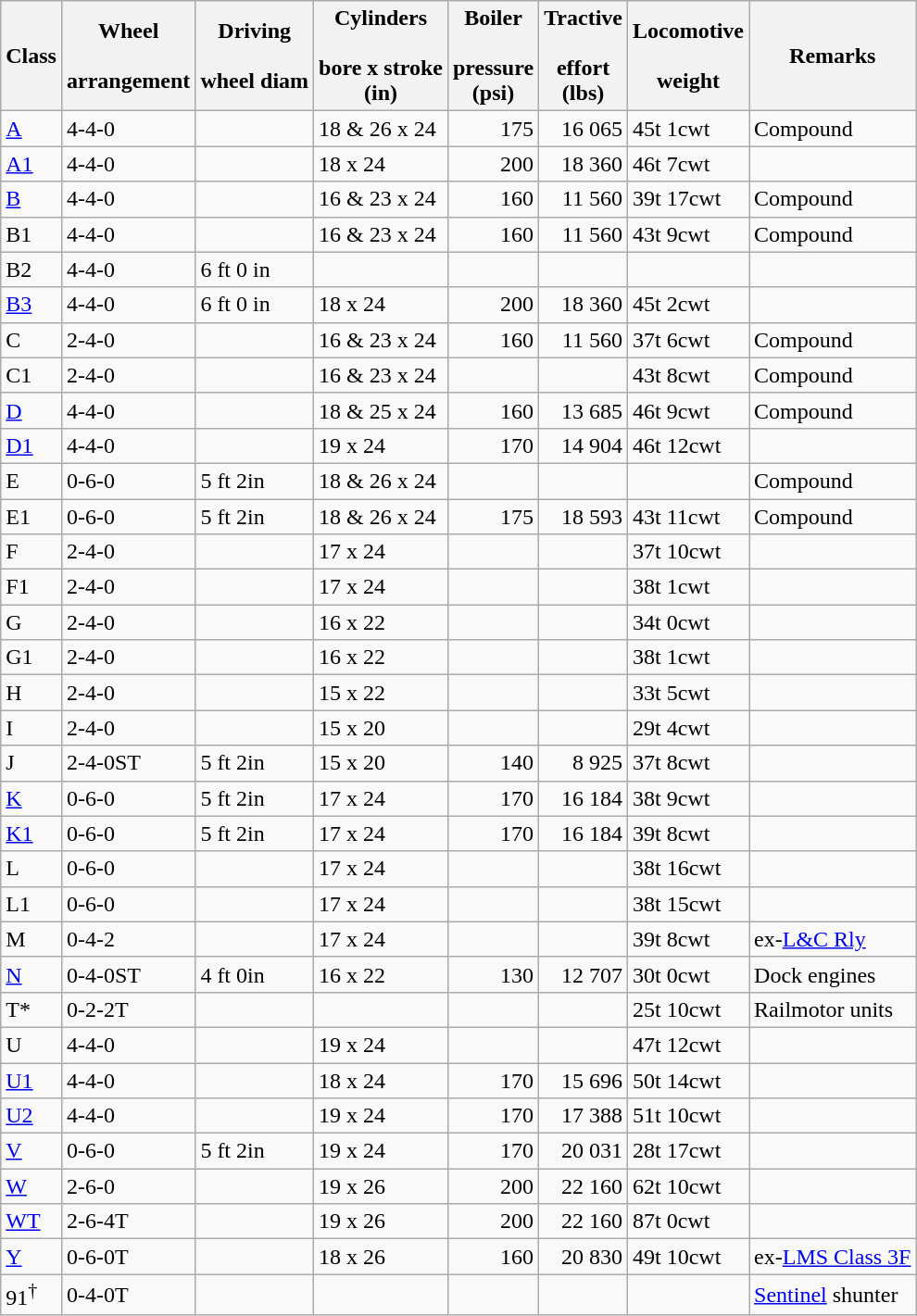<table class="wikitable">
<tr>
<th>Class</th>
<th>Wheel <br><br>arrangement</th>
<th>Driving <br><br>wheel diam</th>
<th>Cylinders <br><br>bore x stroke <br>
(in)</th>
<th>Boiler <br><br>pressure <br>
(psi)</th>
<th>Tractive <br><br>effort <br>
(lbs)</th>
<th>Locomotive <br><br>weight</th>
<th>Remarks</th>
</tr>
<tr>
<td><a href='#'>A</a></td>
<td>4-4-0</td>
<td></td>
<td>18 & 26 x 24</td>
<td align=right>175</td>
<td align=right>16 065</td>
<td>45t 1cwt</td>
<td>Compound</td>
</tr>
<tr>
<td><a href='#'>A1</a></td>
<td>4-4-0</td>
<td></td>
<td>18 x 24</td>
<td align=right>200</td>
<td align=right>18 360</td>
<td>46t 7cwt</td>
<td></td>
</tr>
<tr>
<td><a href='#'>B</a></td>
<td>4-4-0</td>
<td></td>
<td>16 & 23 x 24</td>
<td align=right>160</td>
<td align=right>11 560</td>
<td>39t 17cwt</td>
<td>Compound</td>
</tr>
<tr>
<td>B1</td>
<td>4-4-0</td>
<td></td>
<td>16 & 23 x 24</td>
<td align=right>160</td>
<td align=right>11 560</td>
<td>43t 9cwt</td>
<td>Compound</td>
</tr>
<tr>
<td>B2</td>
<td>4-4-0</td>
<td>6 ft 0 in</td>
<td></td>
<td></td>
<td></td>
<td></td>
<td></td>
</tr>
<tr>
<td><a href='#'>B3</a></td>
<td>4-4-0</td>
<td>6 ft 0 in</td>
<td>18 x 24</td>
<td align=right>200</td>
<td align=right>18 360</td>
<td>45t 2cwt</td>
<td></td>
</tr>
<tr>
<td>C</td>
<td>2-4-0</td>
<td></td>
<td>16 & 23 x 24</td>
<td align=right>160</td>
<td align=right>11 560</td>
<td>37t 6cwt</td>
<td>Compound</td>
</tr>
<tr>
<td>C1</td>
<td>2-4-0</td>
<td></td>
<td>16 & 23 x 24</td>
<td></td>
<td></td>
<td>43t 8cwt</td>
<td>Compound</td>
</tr>
<tr>
<td><a href='#'>D</a></td>
<td>4-4-0</td>
<td></td>
<td>18 & 25 x 24</td>
<td align=right>160</td>
<td align=right>13 685</td>
<td>46t 9cwt</td>
<td>Compound</td>
</tr>
<tr>
<td><a href='#'>D1</a></td>
<td>4-4-0</td>
<td></td>
<td>19 x 24</td>
<td align=right>170</td>
<td align=right>14 904</td>
<td>46t 12cwt</td>
<td></td>
</tr>
<tr>
<td>E</td>
<td>0-6-0</td>
<td>5 ft 2in</td>
<td>18 & 26 x 24</td>
<td></td>
<td></td>
<td></td>
<td>Compound</td>
</tr>
<tr>
<td>E1</td>
<td>0-6-0</td>
<td>5 ft 2in</td>
<td>18 & 26 x 24</td>
<td align=right>175</td>
<td align=right>18 593</td>
<td>43t 11cwt</td>
<td>Compound</td>
</tr>
<tr>
<td>F</td>
<td>2-4-0</td>
<td></td>
<td>17 x 24</td>
<td></td>
<td></td>
<td>37t 10cwt</td>
<td></td>
</tr>
<tr>
<td>F1</td>
<td>2-4-0</td>
<td></td>
<td>17 x 24</td>
<td></td>
<td></td>
<td>38t 1cwt</td>
<td></td>
</tr>
<tr>
<td>G</td>
<td>2-4-0</td>
<td></td>
<td>16 x 22</td>
<td></td>
<td></td>
<td>34t 0cwt</td>
<td></td>
</tr>
<tr>
<td>G1</td>
<td>2-4-0</td>
<td></td>
<td>16 x 22</td>
<td></td>
<td></td>
<td>38t 1cwt</td>
<td></td>
</tr>
<tr>
<td>H</td>
<td>2-4-0</td>
<td></td>
<td>15 x 22</td>
<td></td>
<td></td>
<td>33t 5cwt</td>
<td></td>
</tr>
<tr>
<td>I</td>
<td>2-4-0</td>
<td></td>
<td>15 x 20</td>
<td></td>
<td></td>
<td>29t 4cwt</td>
<td></td>
</tr>
<tr>
<td>J</td>
<td>2-4-0ST</td>
<td>5 ft 2in</td>
<td>15 x 20</td>
<td align=right>140</td>
<td align=right>8 925</td>
<td>37t 8cwt</td>
<td></td>
</tr>
<tr>
<td><a href='#'>K</a></td>
<td>0-6-0</td>
<td>5 ft 2in</td>
<td>17 x 24</td>
<td align=right>170</td>
<td align=right>16 184</td>
<td>38t 9cwt</td>
<td></td>
</tr>
<tr>
<td><a href='#'>K1</a></td>
<td>0-6-0</td>
<td>5 ft 2in</td>
<td>17 x 24</td>
<td align=right>170</td>
<td align=right>16 184</td>
<td>39t 8cwt</td>
<td></td>
</tr>
<tr>
<td>L</td>
<td>0-6-0</td>
<td></td>
<td>17 x 24</td>
<td></td>
<td></td>
<td>38t 16cwt</td>
<td></td>
</tr>
<tr>
<td>L1</td>
<td>0-6-0</td>
<td></td>
<td>17 x 24</td>
<td></td>
<td></td>
<td>38t 15cwt</td>
<td></td>
</tr>
<tr>
<td>M</td>
<td>0-4-2</td>
<td></td>
<td>17 x 24</td>
<td></td>
<td></td>
<td>39t 8cwt</td>
<td>ex-<a href='#'>L&C Rly</a></td>
</tr>
<tr>
<td><a href='#'>N</a></td>
<td>0-4-0ST</td>
<td>4 ft 0in</td>
<td>16 x 22</td>
<td align=right>130</td>
<td align=right>12 707</td>
<td>30t 0cwt</td>
<td>Dock engines</td>
</tr>
<tr>
<td>T*</td>
<td>0-2-2T</td>
<td></td>
<td></td>
<td></td>
<td></td>
<td>25t 10cwt</td>
<td>Railmotor units</td>
</tr>
<tr>
<td>U</td>
<td>4-4-0</td>
<td></td>
<td>19 x 24</td>
<td></td>
<td></td>
<td>47t 12cwt</td>
<td></td>
</tr>
<tr>
<td><a href='#'>U1</a></td>
<td>4-4-0</td>
<td></td>
<td>18 x 24</td>
<td align=right>170</td>
<td align=right>15 696</td>
<td>50t 14cwt</td>
<td></td>
</tr>
<tr>
<td><a href='#'>U2</a></td>
<td>4-4-0</td>
<td></td>
<td>19 x 24</td>
<td align=right>170</td>
<td align=right>17 388</td>
<td>51t 10cwt</td>
<td></td>
</tr>
<tr>
<td><a href='#'>V</a></td>
<td>0-6-0</td>
<td>5 ft 2in</td>
<td>19 x 24</td>
<td align=right>170</td>
<td align=right>20 031</td>
<td>28t 17cwt</td>
<td></td>
</tr>
<tr>
<td><a href='#'>W</a></td>
<td>2-6-0</td>
<td></td>
<td>19 x 26</td>
<td align=right>200</td>
<td align=right>22 160</td>
<td>62t 10cwt</td>
<td></td>
</tr>
<tr>
<td><a href='#'>WT</a></td>
<td>2-6-4T</td>
<td></td>
<td>19 x 26</td>
<td align=right>200</td>
<td align=right>22 160</td>
<td>87t 0cwt</td>
<td></td>
</tr>
<tr>
<td><a href='#'>Y</a></td>
<td>0-6-0T</td>
<td></td>
<td>18 x 26</td>
<td align=right>160</td>
<td align=right>20 830</td>
<td>49t 10cwt</td>
<td>ex-<a href='#'>LMS Class 3F</a></td>
</tr>
<tr>
<td>91<sup>†</sup></td>
<td>0-4-0T</td>
<td></td>
<td></td>
<td></td>
<td></td>
<td></td>
<td><a href='#'>Sentinel</a> shunter</td>
</tr>
</table>
